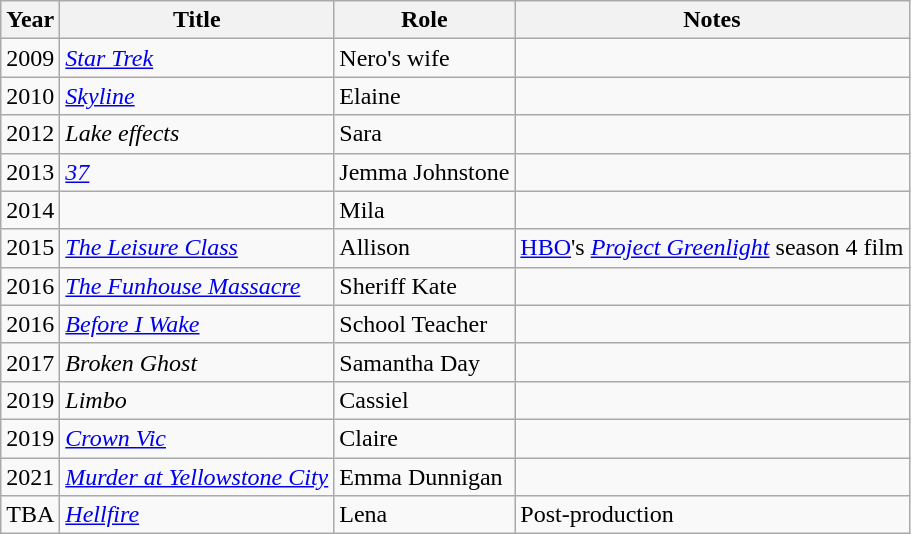<table class="wikitable sortable">
<tr>
<th>Year</th>
<th>Title</th>
<th>Role</th>
<th class="unsortable">Notes</th>
</tr>
<tr>
<td>2009</td>
<td><em><a href='#'>Star Trek</a></em></td>
<td>Nero's wife</td>
<td></td>
</tr>
<tr>
<td>2010</td>
<td><em><a href='#'>Skyline</a></em></td>
<td>Elaine</td>
<td></td>
</tr>
<tr>
<td>2012</td>
<td><em>Lake effects</em></td>
<td>Sara</td>
<td></td>
</tr>
<tr>
<td>2013</td>
<td><em><a href='#'>37</a></em></td>
<td>Jemma Johnstone</td>
<td></td>
</tr>
<tr>
<td>2014</td>
<td><em></em></td>
<td>Mila</td>
<td></td>
</tr>
<tr>
<td>2015</td>
<td><em><a href='#'>The Leisure Class</a></em></td>
<td>Allison</td>
<td><a href='#'>HBO</a>'s <em><a href='#'>Project Greenlight</a></em> season 4 film</td>
</tr>
<tr>
<td>2016</td>
<td><em><a href='#'>The Funhouse Massacre</a></em></td>
<td>Sheriff Kate</td>
<td></td>
</tr>
<tr>
<td>2016</td>
<td><em><a href='#'>Before I Wake</a></em></td>
<td>School Teacher</td>
<td></td>
</tr>
<tr>
<td>2017</td>
<td><em>Broken Ghost</em></td>
<td>Samantha Day</td>
<td></td>
</tr>
<tr>
<td>2019</td>
<td><em>Limbo</em></td>
<td>Cassiel</td>
<td></td>
</tr>
<tr>
<td>2019</td>
<td><em><a href='#'>Crown Vic</a></em></td>
<td>Claire</td>
<td></td>
</tr>
<tr>
<td>2021</td>
<td><em><a href='#'>Murder at Yellowstone City</a></em></td>
<td>Emma Dunnigan</td>
<td></td>
</tr>
<tr>
<td>TBA</td>
<td><em><a href='#'>Hellfire</a></em></td>
<td>Lena</td>
<td>Post-production</td>
</tr>
</table>
